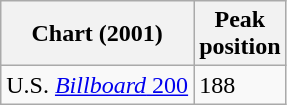<table class="wikitable">
<tr>
<th>Chart (2001)</th>
<th>Peak<br>position</th>
</tr>
<tr>
<td>U.S. <a href='#'><em>Billboard</em> 200</a></td>
<td>188</td>
</tr>
</table>
